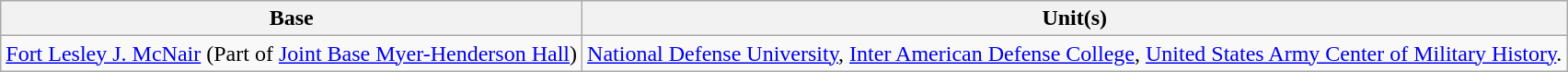<table class="wikitable">
<tr>
<th>Base</th>
<th>Unit(s)</th>
</tr>
<tr>
<td><a href='#'>Fort Lesley J. McNair</a> (Part of <a href='#'>Joint Base Myer-Henderson Hall</a>)</td>
<td><a href='#'>National Defense University</a>, <a href='#'>Inter American Defense College</a>, <a href='#'>United States Army Center of Military History</a>.</td>
</tr>
</table>
